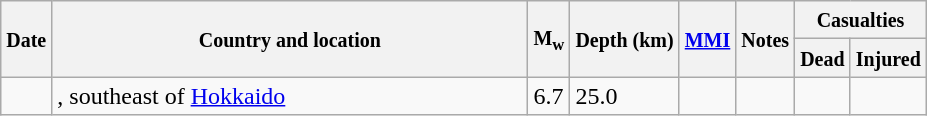<table class="wikitable sortable sort-under" style="border:1px black; margin-left:1em;">
<tr>
<th rowspan="2"><small>Date</small></th>
<th rowspan="2" style="width: 310px"><small>Country and location</small></th>
<th rowspan="2"><small>M<sub>w</sub></small></th>
<th rowspan="2"><small>Depth (km)</small></th>
<th rowspan="2"><small><a href='#'>MMI</a></small></th>
<th rowspan="2" class="unsortable"><small>Notes</small></th>
<th colspan="2"><small>Casualties</small></th>
</tr>
<tr>
<th><small>Dead</small></th>
<th><small>Injured</small></th>
</tr>
<tr>
<td></td>
<td>, southeast of <a href='#'>Hokkaido</a></td>
<td>6.7</td>
<td>25.0</td>
<td></td>
<td></td>
<td></td>
<td></td>
</tr>
</table>
